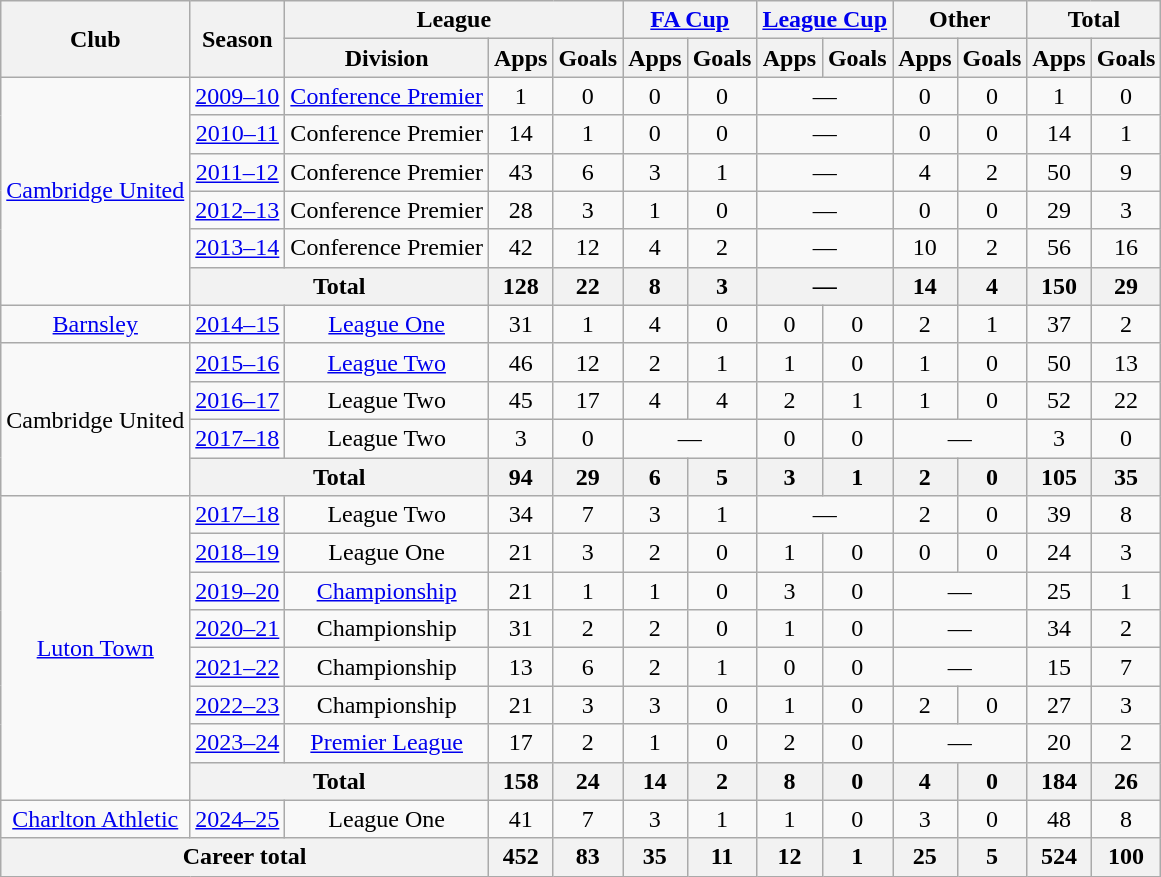<table class="wikitable" style="text-align:center;">
<tr>
<th rowspan="2">Club</th>
<th rowspan="2">Season</th>
<th colspan="3">League</th>
<th colspan="2"><a href='#'>FA Cup</a></th>
<th colspan="2"><a href='#'>League Cup</a></th>
<th colspan="2">Other</th>
<th colspan="2">Total</th>
</tr>
<tr>
<th>Division</th>
<th>Apps</th>
<th>Goals</th>
<th>Apps</th>
<th>Goals</th>
<th>Apps</th>
<th>Goals</th>
<th>Apps</th>
<th>Goals</th>
<th>Apps</th>
<th>Goals</th>
</tr>
<tr>
<td rowspan="6"><a href='#'>Cambridge United</a></td>
<td><a href='#'>2009–10</a></td>
<td><a href='#'>Conference Premier</a></td>
<td>1</td>
<td>0</td>
<td>0</td>
<td>0</td>
<td colspan="2">—</td>
<td>0</td>
<td>0</td>
<td>1</td>
<td>0</td>
</tr>
<tr>
<td><a href='#'>2010–11</a></td>
<td>Conference Premier</td>
<td>14</td>
<td>1</td>
<td>0</td>
<td>0</td>
<td colspan="2">—</td>
<td>0</td>
<td>0</td>
<td>14</td>
<td>1</td>
</tr>
<tr>
<td><a href='#'>2011–12</a></td>
<td>Conference Premier</td>
<td>43</td>
<td>6</td>
<td>3</td>
<td>1</td>
<td colspan="2">—</td>
<td>4</td>
<td>2</td>
<td>50</td>
<td>9</td>
</tr>
<tr>
<td><a href='#'>2012–13</a></td>
<td>Conference Premier</td>
<td>28</td>
<td>3</td>
<td>1</td>
<td>0</td>
<td colspan="2">—</td>
<td>0</td>
<td>0</td>
<td>29</td>
<td>3</td>
</tr>
<tr>
<td><a href='#'>2013–14</a></td>
<td>Conference Premier</td>
<td>42</td>
<td>12</td>
<td>4</td>
<td>2</td>
<td colspan="2">—</td>
<td>10</td>
<td>2</td>
<td>56</td>
<td>16</td>
</tr>
<tr>
<th colspan="2">Total</th>
<th>128</th>
<th>22</th>
<th>8</th>
<th>3</th>
<th colspan="2">—</th>
<th>14</th>
<th>4</th>
<th>150</th>
<th>29</th>
</tr>
<tr>
<td><a href='#'>Barnsley</a></td>
<td><a href='#'>2014–15</a></td>
<td><a href='#'>League One</a></td>
<td>31</td>
<td>1</td>
<td>4</td>
<td>0</td>
<td>0</td>
<td>0</td>
<td>2</td>
<td>1</td>
<td>37</td>
<td>2</td>
</tr>
<tr>
<td rowspan="4">Cambridge United</td>
<td><a href='#'>2015–16</a></td>
<td><a href='#'>League Two</a></td>
<td>46</td>
<td>12</td>
<td>2</td>
<td>1</td>
<td>1</td>
<td>0</td>
<td>1</td>
<td>0</td>
<td>50</td>
<td>13</td>
</tr>
<tr>
<td><a href='#'>2016–17</a></td>
<td>League Two</td>
<td>45</td>
<td>17</td>
<td>4</td>
<td>4</td>
<td>2</td>
<td>1</td>
<td>1</td>
<td>0</td>
<td>52</td>
<td>22</td>
</tr>
<tr>
<td><a href='#'>2017–18</a></td>
<td>League Two</td>
<td>3</td>
<td>0</td>
<td colspan="2">—</td>
<td>0</td>
<td>0</td>
<td colspan="2">—</td>
<td>3</td>
<td>0</td>
</tr>
<tr>
<th colspan="2">Total</th>
<th>94</th>
<th>29</th>
<th>6</th>
<th>5</th>
<th>3</th>
<th>1</th>
<th>2</th>
<th>0</th>
<th>105</th>
<th>35</th>
</tr>
<tr>
<td rowspan="8"><a href='#'>Luton Town</a></td>
<td><a href='#'>2017–18</a></td>
<td>League Two</td>
<td>34</td>
<td>7</td>
<td>3</td>
<td>1</td>
<td colspan="2">—</td>
<td>2</td>
<td>0</td>
<td>39</td>
<td>8</td>
</tr>
<tr>
<td><a href='#'>2018–19</a></td>
<td>League One</td>
<td>21</td>
<td>3</td>
<td>2</td>
<td>0</td>
<td>1</td>
<td>0</td>
<td>0</td>
<td>0</td>
<td>24</td>
<td>3</td>
</tr>
<tr>
<td><a href='#'>2019–20</a></td>
<td><a href='#'>Championship</a></td>
<td>21</td>
<td>1</td>
<td>1</td>
<td>0</td>
<td>3</td>
<td>0</td>
<td colspan="2">—</td>
<td>25</td>
<td>1</td>
</tr>
<tr>
<td><a href='#'>2020–21</a></td>
<td>Championship</td>
<td>31</td>
<td>2</td>
<td>2</td>
<td>0</td>
<td>1</td>
<td>0</td>
<td colspan="2">—</td>
<td>34</td>
<td>2</td>
</tr>
<tr>
<td><a href='#'>2021–22</a></td>
<td>Championship</td>
<td>13</td>
<td>6</td>
<td>2</td>
<td>1</td>
<td>0</td>
<td>0</td>
<td colspan="2">—</td>
<td>15</td>
<td>7</td>
</tr>
<tr>
<td><a href='#'>2022–23</a></td>
<td>Championship</td>
<td>21</td>
<td>3</td>
<td>3</td>
<td>0</td>
<td>1</td>
<td>0</td>
<td>2</td>
<td>0</td>
<td>27</td>
<td>3</td>
</tr>
<tr>
<td><a href='#'>2023–24</a></td>
<td><a href='#'>Premier League</a></td>
<td>17</td>
<td>2</td>
<td>1</td>
<td>0</td>
<td>2</td>
<td>0</td>
<td colspan="2">—</td>
<td>20</td>
<td>2</td>
</tr>
<tr>
<th colspan="2">Total</th>
<th>158</th>
<th>24</th>
<th>14</th>
<th>2</th>
<th>8</th>
<th>0</th>
<th>4</th>
<th>0</th>
<th>184</th>
<th>26</th>
</tr>
<tr>
<td><a href='#'>Charlton Athletic</a></td>
<td><a href='#'>2024–25</a></td>
<td>League One</td>
<td>41</td>
<td>7</td>
<td>3</td>
<td>1</td>
<td>1</td>
<td>0</td>
<td>3</td>
<td>0</td>
<td>48</td>
<td>8</td>
</tr>
<tr>
<th colspan="3">Career total</th>
<th>452</th>
<th>83</th>
<th>35</th>
<th>11</th>
<th>12</th>
<th>1</th>
<th>25</th>
<th>5</th>
<th>524</th>
<th>100</th>
</tr>
</table>
